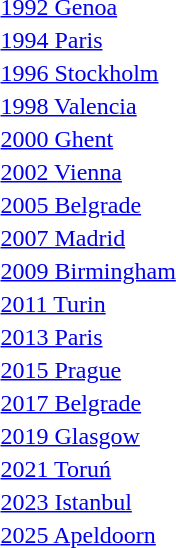<table>
<tr>
<td><a href='#'>1992 Genoa</a><br></td>
<td></td>
<td></td>
<td></td>
</tr>
<tr>
<td><a href='#'>1994 Paris</a><br></td>
<td></td>
<td></td>
<td></td>
</tr>
<tr>
<td><a href='#'>1996 Stockholm</a><br></td>
<td></td>
<td></td>
<td></td>
</tr>
<tr>
<td><a href='#'>1998 Valencia</a><br></td>
<td></td>
<td></td>
<td></td>
</tr>
<tr>
<td><a href='#'>2000 Ghent</a><br></td>
<td></td>
<td></td>
<td></td>
</tr>
<tr>
<td><a href='#'>2002 Vienna</a><br></td>
<td></td>
<td></td>
<td></td>
</tr>
<tr>
<td><a href='#'>2005 Belgrade</a><br></td>
<td></td>
<td></td>
<td></td>
</tr>
<tr>
<td><a href='#'>2007 Madrid</a><br></td>
<td></td>
<td></td>
<td></td>
</tr>
<tr>
<td><a href='#'>2009 Birmingham</a><br></td>
<td></td>
<td></td>
<td></td>
</tr>
<tr>
<td><a href='#'>2011 Turin</a><br></td>
<td></td>
<td></td>
<td></td>
</tr>
<tr>
<td><a href='#'>2013 Paris</a><br></td>
<td></td>
<td></td>
<td></td>
</tr>
<tr>
<td><a href='#'>2015 Prague</a><br></td>
<td></td>
<td></td>
<td></td>
</tr>
<tr>
<td><a href='#'>2017 Belgrade</a><br></td>
<td></td>
<td></td>
<td></td>
</tr>
<tr>
<td><a href='#'>2019 Glasgow</a><br></td>
<td></td>
<td></td>
<td></td>
</tr>
<tr>
<td><a href='#'>2021 Toruń</a><br></td>
<td></td>
<td></td>
<td></td>
</tr>
<tr>
<td><a href='#'>2023 Istanbul</a><br></td>
<td></td>
<td></td>
<td></td>
</tr>
<tr>
<td><a href='#'>2025 Apeldoorn</a><br></td>
<td></td>
<td></td>
<td></td>
</tr>
</table>
